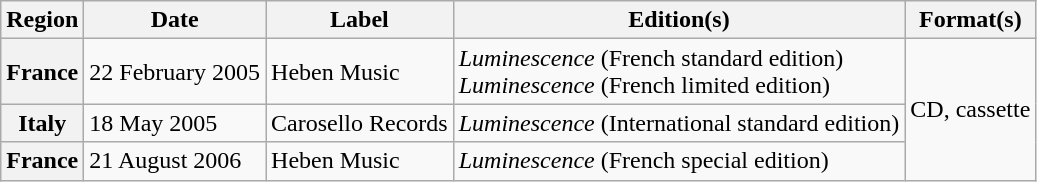<table class="wikitable plainrowheaders">
<tr>
<th scope="col">Region</th>
<th scope="col">Date</th>
<th scope="col">Label</th>
<th scope="col">Edition(s)</th>
<th scope="col">Format(s)</th>
</tr>
<tr>
<th scope="row">France</th>
<td>22 February 2005</td>
<td>Heben Music</td>
<td><em>Luminescence</em> (French standard edition)<br><em>Luminescence</em> (French limited edition)</td>
<td rowspan="3">CD, cassette</td>
</tr>
<tr>
<th scope="row">Italy</th>
<td>18 May 2005</td>
<td>Carosello Records</td>
<td><em>Luminescence</em> (International standard edition)</td>
</tr>
<tr>
<th scope="row">France</th>
<td>21 August 2006</td>
<td>Heben Music</td>
<td><em>Luminescence</em> (French special edition)</td>
</tr>
</table>
